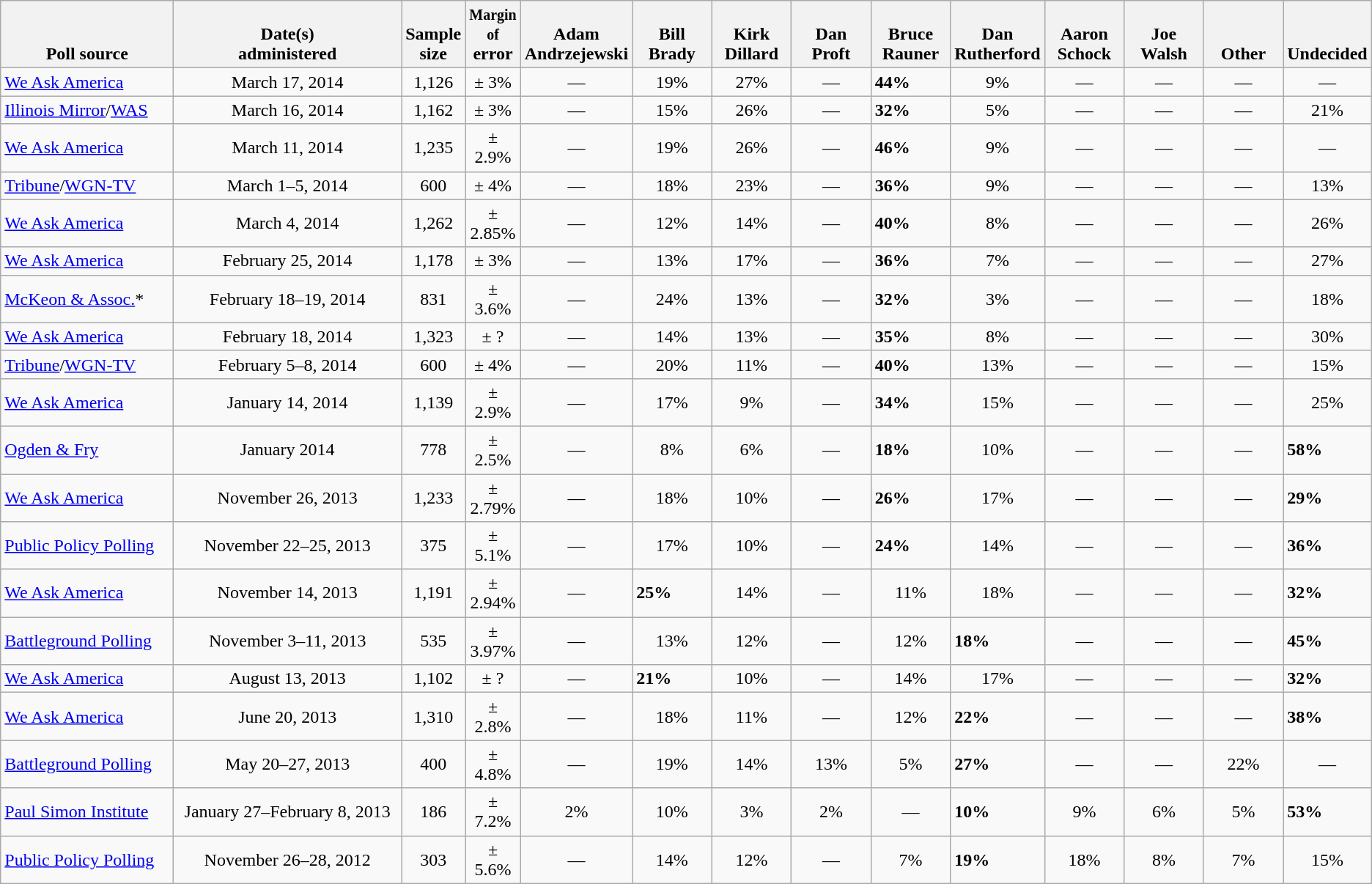<table class="wikitable">
<tr valign= bottom>
<th style="width:150px;">Poll source</th>
<th style="width:200px;">Date(s)<br>administered</th>
<th class=small>Sample<br>size</th>
<th class=small><small>Margin of</small><br>error</th>
<th style="width:65px;">Adam<br>Andrzejewski</th>
<th style="width:65px;">Bill<br>Brady</th>
<th style="width:65px;">Kirk<br>Dillard</th>
<th style="width:65px;">Dan<br>Proft</th>
<th style="width:65px;">Bruce<br>Rauner</th>
<th style="width:65px;">Dan<br>Rutherford</th>
<th style="width:65px;">Aaron<br>Schock</th>
<th style="width:65px;">Joe<br>Walsh</th>
<th style="width:65px;">Other</th>
<th style="width:65px;">Undecided</th>
</tr>
<tr>
<td><a href='#'>We Ask America</a></td>
<td align=center>March 17, 2014</td>
<td align=center>1,126</td>
<td align=center>± 3%</td>
<td align=center>—</td>
<td align=center>19%</td>
<td align=center>27%</td>
<td align=center>—</td>
<td><strong>44%</strong></td>
<td align=center>9%</td>
<td align=center>—</td>
<td align=center>—</td>
<td align=center>—</td>
<td align=center>—</td>
</tr>
<tr>
<td><a href='#'>Illinois Mirror</a>/<a href='#'>WAS</a></td>
<td align=center>March 16, 2014</td>
<td align=center>1,162</td>
<td align=center>± 3%</td>
<td align=center>—</td>
<td align=center>15%</td>
<td align=center>26%</td>
<td align=center>—</td>
<td><strong>32%</strong></td>
<td align=center>5%</td>
<td align=center>—</td>
<td align=center>—</td>
<td align=center>—</td>
<td align=center>21%</td>
</tr>
<tr>
<td><a href='#'>We Ask America</a></td>
<td align=center>March 11, 2014</td>
<td align=center>1,235</td>
<td align=center>± 2.9%</td>
<td align=center>—</td>
<td align=center>19%</td>
<td align=center>26%</td>
<td align=center>—</td>
<td><strong>46%</strong></td>
<td align=center>9%</td>
<td align=center>—</td>
<td align=center>—</td>
<td align=center>—</td>
<td align=center>—</td>
</tr>
<tr>
<td><a href='#'>Tribune</a>/<a href='#'>WGN-TV</a></td>
<td align=center>March 1–5, 2014</td>
<td align=center>600</td>
<td align=center>± 4%</td>
<td align=center>—</td>
<td align=center>18%</td>
<td align=center>23%</td>
<td align=center>—</td>
<td><strong>36%</strong></td>
<td align=center>9%</td>
<td align=center>—</td>
<td align=center>—</td>
<td align=center>—</td>
<td align=center>13%</td>
</tr>
<tr>
<td><a href='#'>We Ask America</a></td>
<td align=center>March 4, 2014</td>
<td align=center>1,262</td>
<td align=center>± 2.85%</td>
<td align=center>—</td>
<td align=center>12%</td>
<td align=center>14%</td>
<td align=center>—</td>
<td><strong>40%</strong></td>
<td align=center>8%</td>
<td align=center>—</td>
<td align=center>—</td>
<td align=center>—</td>
<td align=center>26%</td>
</tr>
<tr>
<td><a href='#'>We Ask America</a></td>
<td align=center>February 25, 2014</td>
<td align=center>1,178</td>
<td align=center>± 3%</td>
<td align=center>—</td>
<td align=center>13%</td>
<td align=center>17%</td>
<td align=center>—</td>
<td><strong>36%</strong></td>
<td align=center>7%</td>
<td align=center>—</td>
<td align=center>—</td>
<td align=center>—</td>
<td align=center>27%</td>
</tr>
<tr>
<td><a href='#'>McKeon & Assoc.</a>*</td>
<td align=center>February 18–19, 2014</td>
<td align=center>831</td>
<td align=center>± 3.6%</td>
<td align=center>—</td>
<td align=center>24%</td>
<td align=center>13%</td>
<td align=center>—</td>
<td><strong>32%</strong></td>
<td align=center>3%</td>
<td align=center>—</td>
<td align=center>—</td>
<td align=center>—</td>
<td align=center>18%</td>
</tr>
<tr>
<td><a href='#'>We Ask America</a></td>
<td align=center>February 18, 2014</td>
<td align=center>1,323</td>
<td align=center>± ?</td>
<td align=center>—</td>
<td align=center>14%</td>
<td align=center>13%</td>
<td align=center>—</td>
<td><strong>35%</strong></td>
<td align=center>8%</td>
<td align=center>—</td>
<td align=center>—</td>
<td align=center>—</td>
<td align=center>30%</td>
</tr>
<tr>
<td><a href='#'>Tribune</a>/<a href='#'>WGN-TV</a></td>
<td align=center>February 5–8, 2014</td>
<td align=center>600</td>
<td align=center>± 4%</td>
<td align=center>—</td>
<td align=center>20%</td>
<td align=center>11%</td>
<td align=center>—</td>
<td><strong>40%</strong></td>
<td align=center>13%</td>
<td align=center>—</td>
<td align=center>—</td>
<td align=center>—</td>
<td align=center>15%</td>
</tr>
<tr>
<td><a href='#'>We Ask America</a></td>
<td align=center>January 14, 2014</td>
<td align=center>1,139</td>
<td align=center>± 2.9%</td>
<td align=center>—</td>
<td align=center>17%</td>
<td align=center>9%</td>
<td align=center>—</td>
<td><strong>34%</strong></td>
<td align=center>15%</td>
<td align=center>—</td>
<td align=center>—</td>
<td align=center>—</td>
<td align=center>25%</td>
</tr>
<tr>
<td><a href='#'>Ogden & Fry</a></td>
<td align=center>January 2014</td>
<td align=center>778</td>
<td align=center>± 2.5%</td>
<td align=center>—</td>
<td align=center>8%</td>
<td align=center>6%</td>
<td align=center>—</td>
<td><strong>18%</strong></td>
<td align=center>10%</td>
<td align=center>—</td>
<td align=center>—</td>
<td align=center>—</td>
<td><strong>58%</strong></td>
</tr>
<tr>
<td><a href='#'>We Ask America</a></td>
<td align=center>November 26, 2013</td>
<td align=center>1,233</td>
<td align=center>± 2.79%</td>
<td align=center>—</td>
<td align=center>18%</td>
<td align=center>10%</td>
<td align=center>—</td>
<td><strong>26%</strong></td>
<td align=center>17%</td>
<td align=center>—</td>
<td align=center>—</td>
<td align=center>—</td>
<td><strong>29%</strong></td>
</tr>
<tr>
<td><a href='#'>Public Policy Polling</a></td>
<td align=center>November 22–25, 2013</td>
<td align=center>375</td>
<td align=center>± 5.1%</td>
<td align=center>—</td>
<td align=center>17%</td>
<td align=center>10%</td>
<td align=center>—</td>
<td><strong>24%</strong></td>
<td align=center>14%</td>
<td align=center>—</td>
<td align=center>—</td>
<td align=center>—</td>
<td><strong>36%</strong></td>
</tr>
<tr>
<td><a href='#'>We Ask America</a></td>
<td align=center>November 14, 2013</td>
<td align=center>1,191</td>
<td align=center>± 2.94%</td>
<td align=center>—</td>
<td><strong>25%</strong></td>
<td align=center>14%</td>
<td align=center>—</td>
<td align=center>11%</td>
<td align=center>18%</td>
<td align=center>—</td>
<td align=center>—</td>
<td align=center>—</td>
<td><strong>32%</strong></td>
</tr>
<tr>
<td><a href='#'>Battleground Polling</a></td>
<td align=center>November 3–11, 2013</td>
<td align=center>535</td>
<td align=center>± 3.97%</td>
<td align=center>—</td>
<td align=center>13%</td>
<td align=center>12%</td>
<td align=center>—</td>
<td align=center>12%</td>
<td><strong>18%</strong></td>
<td align=center>—</td>
<td align=center>—</td>
<td align=center>—</td>
<td><strong>45%</strong></td>
</tr>
<tr>
<td><a href='#'>We Ask America</a></td>
<td align=center>August 13, 2013</td>
<td align=center>1,102</td>
<td align=center>± ?</td>
<td align=center>—</td>
<td><strong>21%</strong></td>
<td align=center>10%</td>
<td align=center>—</td>
<td align=center>14%</td>
<td align=center>17%</td>
<td align=center>—</td>
<td align=center>—</td>
<td align=center>—</td>
<td><strong>32%</strong></td>
</tr>
<tr>
<td><a href='#'>We Ask America</a></td>
<td align=center>June 20, 2013</td>
<td align=center>1,310</td>
<td align=center>± 2.8%</td>
<td align=center>—</td>
<td align=center>18%</td>
<td align=center>11%</td>
<td align=center>—</td>
<td align=center>12%</td>
<td><strong>22%</strong></td>
<td align=center>—</td>
<td align=center>—</td>
<td align=center>—</td>
<td><strong>38%</strong></td>
</tr>
<tr>
<td><a href='#'>Battleground Polling</a></td>
<td align=center>May 20–27, 2013</td>
<td align=center>400</td>
<td align=center>± 4.8%</td>
<td align=center>—</td>
<td align=center>19%</td>
<td align=center>14%</td>
<td align=center>13%</td>
<td align=center>5%</td>
<td><strong>27%</strong></td>
<td align=center>—</td>
<td align=center>—</td>
<td align=center>22%</td>
<td align=center>—</td>
</tr>
<tr>
<td><a href='#'>Paul Simon Institute</a></td>
<td align=center>January 27–February 8, 2013</td>
<td align=center>186</td>
<td align=center>± 7.2%</td>
<td align=center>2%</td>
<td align=center>10%</td>
<td align=center>3%</td>
<td align=center>2%</td>
<td align=center>—</td>
<td><strong>10%</strong></td>
<td align=center>9%</td>
<td align=center>6%</td>
<td align=center>5%</td>
<td><strong>53%</strong></td>
</tr>
<tr>
<td><a href='#'>Public Policy Polling</a></td>
<td align=center>November 26–28, 2012</td>
<td align=center>303</td>
<td align=center>± 5.6%</td>
<td align=center>—</td>
<td align=center>14%</td>
<td align=center>12%</td>
<td align=center>—</td>
<td align=center>7%</td>
<td><strong>19%</strong></td>
<td align=center>18%</td>
<td align=center>8%</td>
<td align=center>7%</td>
<td align=center>15%</td>
</tr>
</table>
